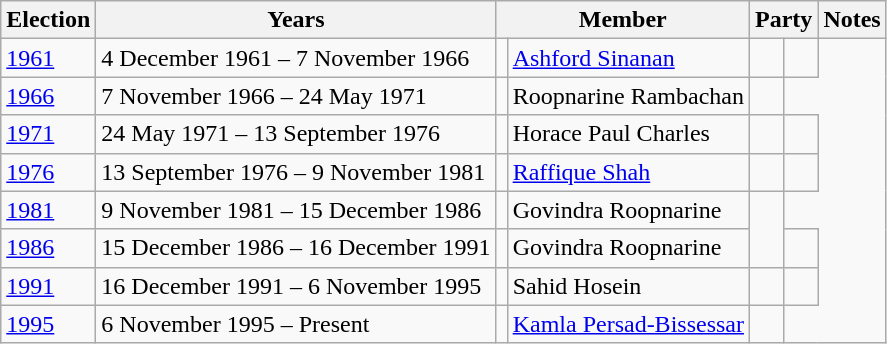<table class="wikitable sortable">
<tr>
<th>Election</th>
<th>Years</th>
<th colspan="2">Member</th>
<th colspan="2">Party</th>
<th>Notes</th>
</tr>
<tr>
<td><a href='#'>1961</a></td>
<td>4 December 1961 – 7 November 1966</td>
<td></td>
<td><a href='#'>Ashford Sinanan</a></td>
<td></td>
<td></td>
</tr>
<tr>
<td><a href='#'>1966</a></td>
<td>7 November 1966 – 24 May 1971</td>
<td></td>
<td>Roopnarine Rambachan</td>
<td></td>
</tr>
<tr>
<td><a href='#'>1971</a></td>
<td>24 May 1971 – 13 September 1976</td>
<td></td>
<td>Horace Paul Charles</td>
<td></td>
<td></td>
</tr>
<tr>
<td><a href='#'>1976</a></td>
<td>13 September 1976 – 9 November 1981</td>
<td></td>
<td><a href='#'>Raffique Shah</a></td>
<td></td>
<td></td>
</tr>
<tr>
<td><a href='#'>1981</a></td>
<td>9 November 1981 – 15 December 1986</td>
<td></td>
<td>Govindra Roopnarine</td>
<td rowspan="2"></td>
</tr>
<tr>
<td><a href='#'>1986</a></td>
<td>15 December 1986 – 16 December 1991</td>
<td></td>
<td>Govindra Roopnarine</td>
<td></td>
</tr>
<tr>
<td><a href='#'>1991</a></td>
<td>16 December 1991 – 6 November 1995</td>
<td></td>
<td>Sahid Hosein</td>
<td></td>
<td></td>
</tr>
<tr>
<td><a href='#'>1995</a></td>
<td>6 November 1995 – Present</td>
<td></td>
<td><a href='#'>Kamla Persad-Bissessar</a></td>
<td></td>
</tr>
</table>
